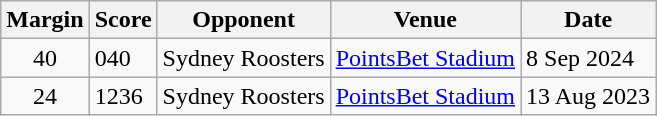<table class="wikitable">
<tr>
<th>Margin</th>
<th>Score</th>
<th>Opponent</th>
<th>Venue</th>
<th>Date</th>
</tr>
<tr>
<td align=center>40</td>
<td>040</td>
<td> Sydney Roosters</td>
<td><a href='#'>PointsBet Stadium</a></td>
<td>8 Sep 2024</td>
</tr>
<tr>
<td align=center>24</td>
<td>1236</td>
<td> Sydney Roosters</td>
<td><a href='#'>PointsBet Stadium</a></td>
<td>13 Aug 2023</td>
</tr>
</table>
